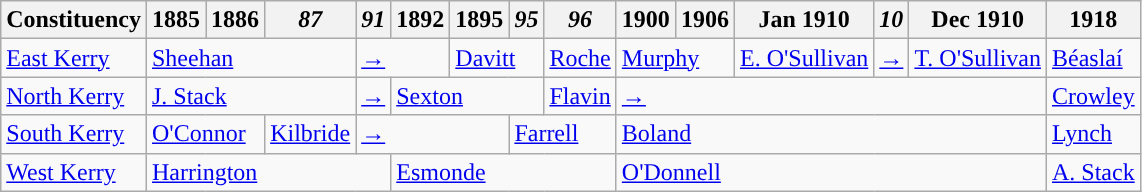<table class="wikitable">
<tr>
<th>Constituency</th>
<th>1885</th>
<th>1886</th>
<th><em>87</em></th>
<th><em>91</em></th>
<th>1892</th>
<th>1895</th>
<th><em>95</em></th>
<th><em>96</em></th>
<th>1900</th>
<th>1906</th>
<th>Jan 1910</th>
<th><em>10</em></th>
<th>Dec 1910</th>
<th>1918</th>
</tr>
<tr>
<td><a href='#'>East Kerry</a></td>
<td colspan="3"><a href='#'>Sheehan</a></td>
<td colspan="2"><a href='#'>→</a></td>
<td colspan="2"><a href='#'>Davitt</a></td>
<td><a href='#'>Roche</a></td>
<td colspan="2"><a href='#'>Murphy</a></td>
<td><a href='#'>E. O'Sullivan</a></td>
<td><a href='#'>→</a></td>
<td><a href='#'>T. O'Sullivan</a></td>
<td><a href='#'>Béaslaí</a></td>
</tr>
<tr>
<td><a href='#'>North Kerry</a></td>
<td colspan="3"><a href='#'>J. Stack</a></td>
<td><a href='#'>→</a></td>
<td colspan="3"><a href='#'>Sexton</a></td>
<td><a href='#'>Flavin</a></td>
<td colspan="5"><a href='#'>→</a></td>
<td><a href='#'>Crowley</a></td>
</tr>
<tr>
<td><a href='#'>South Kerry</a></td>
<td colspan="2"><a href='#'>O'Connor</a></td>
<td><a href='#'>Kilbride</a></td>
<td colspan="3"><a href='#'>→</a></td>
<td colspan="2"><a href='#'>Farrell</a></td>
<td colspan="5"><a href='#'>Boland</a></td>
<td><a href='#'>Lynch</a></td>
</tr>
<tr>
<td><a href='#'>West Kerry</a></td>
<td colspan="4"><a href='#'>Harrington</a></td>
<td colspan="4"><a href='#'>Esmonde</a></td>
<td colspan="5"><a href='#'>O'Donnell</a></td>
<td><a href='#'>A. Stack</a></td>
</tr>
</table>
